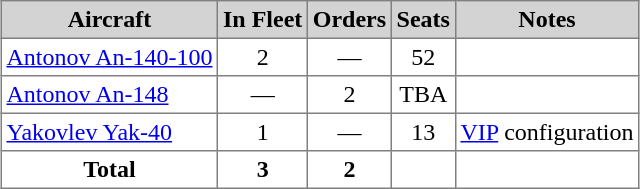<table class="toccolours" border="1" cellpadding="3" style="margin:1em auto; border-collapse:collapse">
<tr bgcolor=lightgrey>
<th>Aircraft</th>
<th>In Fleet</th>
<th>Orders</th>
<th>Seats</th>
<th>Notes</th>
</tr>
<tr>
<td><a href='#'>Antonov An-140-100</a></td>
<td align=center>2</td>
<td align=center>—</td>
<td align=center>52</td>
<td align=center></td>
</tr>
<tr>
<td><a href='#'>Antonov An-148</a></td>
<td align=center>—</td>
<td align=center>2</td>
<td align=center>TBA</td>
<td align=center></td>
</tr>
<tr>
<td><a href='#'>Yakovlev Yak-40</a></td>
<td align=center>1</td>
<td align=center>—</td>
<td align=center>13</td>
<td align=center><a href='#'>VIP</a> configuration</td>
</tr>
<tr>
<th>Total</th>
<th>3</th>
<th>2</th>
<th></th>
<td></td>
</tr>
</table>
